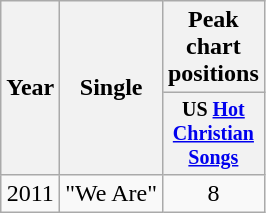<table class="wikitable" style="text-align:center;">
<tr>
<th rowspan=2>Year</th>
<th rowspan=2>Single</th>
<th colspan=1>Peak chart positions</th>
</tr>
<tr style="font-size:smaller;">
<th width=40>US <a href='#'>Hot Christian Songs</a></th>
</tr>
<tr>
<td>2011</td>
<td align="left">"We Are"</td>
<td>8</td>
</tr>
</table>
